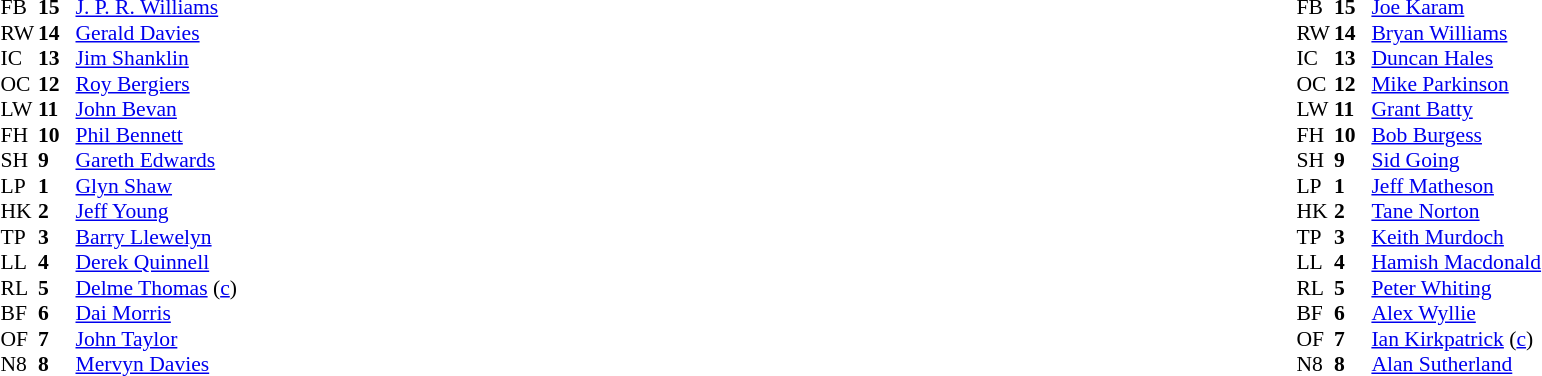<table width="100%">
<tr>
<td valign="top" width="50%"><br><table style="font-size: 90%" cellspacing="0" cellpadding="0">
<tr>
<th width="25"></th>
<th width="25"></th>
</tr>
<tr>
<td>FB</td>
<td><strong>15</strong></td>
<td><a href='#'>J. P. R. Williams</a></td>
</tr>
<tr>
<td>RW</td>
<td><strong>14</strong></td>
<td><a href='#'>Gerald Davies</a></td>
</tr>
<tr>
<td>IC</td>
<td><strong>13</strong></td>
<td><a href='#'>Jim Shanklin</a></td>
</tr>
<tr>
<td>OC</td>
<td><strong>12</strong></td>
<td><a href='#'>Roy Bergiers</a></td>
</tr>
<tr>
<td>LW</td>
<td><strong>11</strong></td>
<td><a href='#'>John Bevan</a></td>
</tr>
<tr>
<td>FH</td>
<td><strong>10</strong></td>
<td><a href='#'>Phil Bennett</a></td>
</tr>
<tr>
<td>SH</td>
<td><strong>9</strong></td>
<td><a href='#'>Gareth Edwards</a></td>
</tr>
<tr>
<td>LP</td>
<td><strong>1</strong></td>
<td><a href='#'>Glyn Shaw</a></td>
</tr>
<tr>
<td>HK</td>
<td><strong>2</strong></td>
<td><a href='#'>Jeff Young</a></td>
</tr>
<tr>
<td>TP</td>
<td><strong>3</strong></td>
<td><a href='#'>Barry Llewelyn</a></td>
</tr>
<tr>
<td>LL</td>
<td><strong>4</strong></td>
<td><a href='#'>Derek Quinnell</a></td>
</tr>
<tr>
<td>RL</td>
<td><strong>5</strong></td>
<td><a href='#'>Delme Thomas</a> (<a href='#'>c</a>)</td>
</tr>
<tr>
<td>BF</td>
<td><strong>6</strong></td>
<td><a href='#'>Dai Morris</a></td>
</tr>
<tr>
<td>OF</td>
<td><strong>7</strong></td>
<td><a href='#'>John Taylor</a></td>
</tr>
<tr>
<td>N8</td>
<td><strong>8</strong></td>
<td><a href='#'>Mervyn Davies</a></td>
</tr>
</table>
</td>
<td valign="top"></td>
<td valign="top" width="50%"><br><table style="font-size: 90%" cellspacing="0" cellpadding="0" align="center">
<tr>
<th width="25"></th>
<th width="25"></th>
</tr>
<tr>
<td>FB</td>
<td><strong>15</strong></td>
<td><a href='#'>Joe Karam</a></td>
</tr>
<tr>
<td>RW</td>
<td><strong>14</strong></td>
<td><a href='#'>Bryan Williams</a></td>
</tr>
<tr>
<td>IC</td>
<td><strong>13</strong></td>
<td><a href='#'>Duncan Hales</a></td>
</tr>
<tr>
<td>OC</td>
<td><strong>12</strong></td>
<td><a href='#'>Mike Parkinson</a></td>
</tr>
<tr>
<td>LW</td>
<td><strong>11</strong></td>
<td><a href='#'>Grant Batty</a></td>
</tr>
<tr>
<td>FH</td>
<td><strong>10</strong></td>
<td><a href='#'>Bob Burgess</a></td>
</tr>
<tr>
<td>SH</td>
<td><strong>9</strong></td>
<td><a href='#'>Sid Going</a></td>
</tr>
<tr>
<td>LP</td>
<td><strong>1</strong></td>
<td><a href='#'>Jeff Matheson</a></td>
</tr>
<tr>
<td>HK</td>
<td><strong>2</strong></td>
<td><a href='#'>Tane Norton</a></td>
</tr>
<tr>
<td>TP</td>
<td><strong>3</strong></td>
<td><a href='#'>Keith Murdoch</a></td>
</tr>
<tr>
<td>LL</td>
<td><strong>4</strong></td>
<td><a href='#'>Hamish Macdonald</a></td>
</tr>
<tr>
<td>RL</td>
<td><strong>5</strong></td>
<td><a href='#'>Peter Whiting</a></td>
</tr>
<tr>
<td>BF</td>
<td><strong>6</strong></td>
<td><a href='#'>Alex Wyllie</a></td>
</tr>
<tr>
<td>OF</td>
<td><strong>7</strong></td>
<td><a href='#'>Ian Kirkpatrick</a> (<a href='#'>c</a>)</td>
</tr>
<tr>
<td>N8</td>
<td><strong>8</strong></td>
<td><a href='#'>Alan Sutherland</a></td>
</tr>
</table>
</td>
</tr>
</table>
